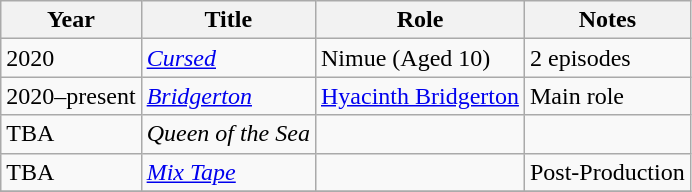<table class="wikitable sortable">
<tr>
<th>Year</th>
<th>Title</th>
<th>Role</th>
<th class="unsortable">Notes</th>
</tr>
<tr>
<td>2020</td>
<td><em><a href='#'>Cursed</a></em></td>
<td>Nimue (Aged 10)</td>
<td>2 episodes</td>
</tr>
<tr>
<td>2020–present</td>
<td><em><a href='#'>Bridgerton</a></em></td>
<td><a href='#'>Hyacinth Bridgerton</a></td>
<td>Main role</td>
</tr>
<tr>
<td>TBA</td>
<td><em>Queen of the Sea</em></td>
<td></td>
<td></td>
</tr>
<tr>
<td>TBA</td>
<td><em><a href='#'>Mix Tape</a></em></td>
<td></td>
<td>Post-Production</td>
</tr>
<tr>
</tr>
</table>
